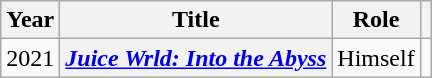<table class="wikitable sortable plainrowheaders">
<tr>
<th scope="col">Year</th>
<th scope="col">Title</th>
<th scope="col">Role</th>
<th scope="col" class="unsortable"></th>
</tr>
<tr>
<td>2021</td>
<th scope="row"><em><a href='#'>Juice Wrld: Into the Abyss</a></em></th>
<td>Himself</td>
<td style="text-align:center;"></td>
</tr>
</table>
